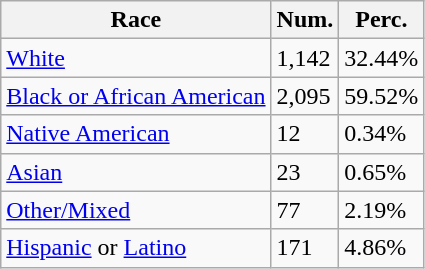<table class="wikitable">
<tr>
<th>Race</th>
<th>Num.</th>
<th>Perc.</th>
</tr>
<tr>
<td><a href='#'>White</a></td>
<td>1,142</td>
<td>32.44%</td>
</tr>
<tr>
<td><a href='#'>Black or African American</a></td>
<td>2,095</td>
<td>59.52%</td>
</tr>
<tr>
<td><a href='#'>Native American</a></td>
<td>12</td>
<td>0.34%</td>
</tr>
<tr>
<td><a href='#'>Asian</a></td>
<td>23</td>
<td>0.65%</td>
</tr>
<tr>
<td><a href='#'>Other/Mixed</a></td>
<td>77</td>
<td>2.19%</td>
</tr>
<tr>
<td><a href='#'>Hispanic</a> or <a href='#'>Latino</a></td>
<td>171</td>
<td>4.86%</td>
</tr>
</table>
